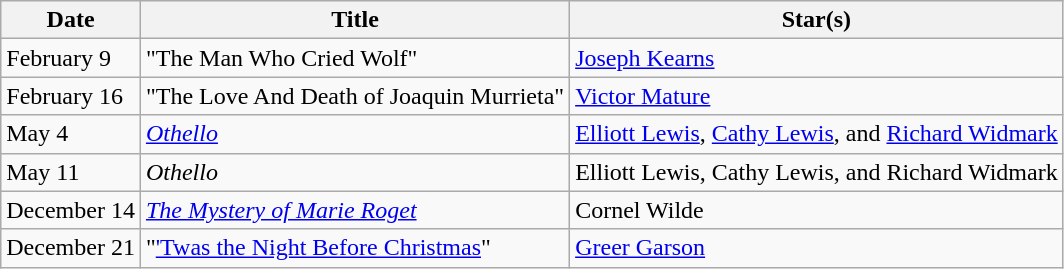<table class="wikitable">
<tr>
<th>Date</th>
<th>Title</th>
<th>Star(s)</th>
</tr>
<tr>
<td>February 9</td>
<td>"The Man Who Cried Wolf"</td>
<td><a href='#'>Joseph Kearns</a></td>
</tr>
<tr>
<td>February 16</td>
<td>"The Love And Death of Joaquin Murrieta"</td>
<td><a href='#'>Victor Mature</a></td>
</tr>
<tr>
<td>May 4</td>
<td><em><a href='#'>Othello</a></em></td>
<td><a href='#'>Elliott Lewis</a>, <a href='#'>Cathy Lewis</a>, and <a href='#'>Richard Widmark</a></td>
</tr>
<tr>
<td>May 11</td>
<td><em>Othello</em></td>
<td>Elliott Lewis, Cathy Lewis, and Richard Widmark</td>
</tr>
<tr>
<td>December 14</td>
<td><em><a href='#'>The Mystery of Marie Roget</a></em></td>
<td>Cornel Wilde</td>
</tr>
<tr>
<td>December 21</td>
<td>"<a href='#'>'Twas the Night Before Christmas</a>"</td>
<td><a href='#'>Greer Garson</a></td>
</tr>
</table>
